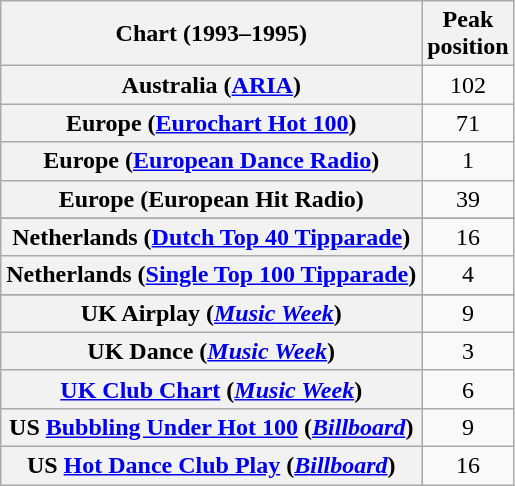<table class="wikitable sortable plainrowheaders" style="text-align:center">
<tr>
<th>Chart (1993–1995)</th>
<th>Peak<br>position</th>
</tr>
<tr>
<th scope="row">Australia (<a href='#'>ARIA</a>)</th>
<td>102</td>
</tr>
<tr>
<th scope="row">Europe (<a href='#'>Eurochart Hot 100</a>)</th>
<td>71</td>
</tr>
<tr>
<th scope="row">Europe (<a href='#'>European Dance Radio</a>)</th>
<td>1</td>
</tr>
<tr>
<th scope="row">Europe (European Hit Radio)</th>
<td>39</td>
</tr>
<tr>
</tr>
<tr>
<th scope="row">Netherlands (<a href='#'>Dutch Top 40 Tipparade</a>)</th>
<td>16</td>
</tr>
<tr>
<th scope="row">Netherlands (<a href='#'>Single Top 100 Tipparade</a>)</th>
<td>4</td>
</tr>
<tr>
</tr>
<tr>
</tr>
<tr>
<th scope="row">UK Airplay (<em><a href='#'>Music Week</a></em>)</th>
<td>9</td>
</tr>
<tr>
<th scope="row">UK Dance (<em><a href='#'>Music Week</a></em>)</th>
<td>3</td>
</tr>
<tr>
<th scope="row"><a href='#'>UK Club Chart</a> (<em><a href='#'>Music Week</a></em>)</th>
<td>6</td>
</tr>
<tr>
<th scope="row">US <a href='#'>Bubbling Under Hot 100</a> (<em><a href='#'>Billboard</a></em>)</th>
<td>9</td>
</tr>
<tr>
<th scope="row">US <a href='#'>Hot Dance Club Play</a> (<em><a href='#'>Billboard</a></em>)</th>
<td>16</td>
</tr>
</table>
